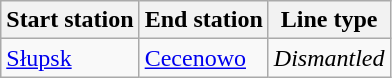<table class="wikitable">
<tr>
<th>Start station</th>
<th>End station</th>
<th>Line type</th>
</tr>
<tr>
<td><a href='#'>Słupsk</a></td>
<td><a href='#'>Cecenowo</a></td>
<td><em>Dismantled</em></td>
</tr>
</table>
